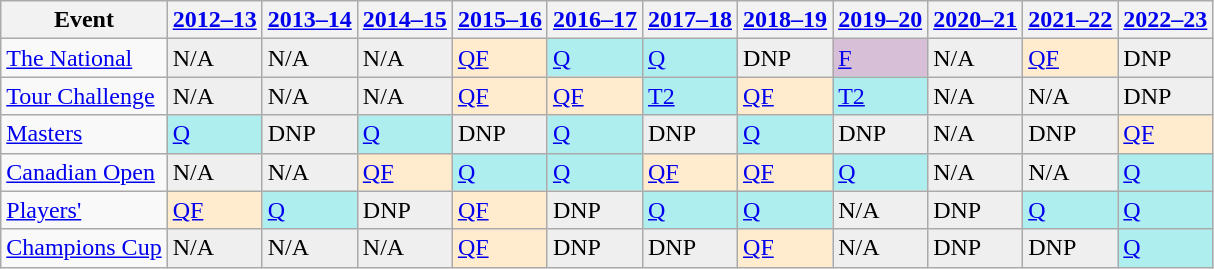<table class="wikitable" border="1">
<tr>
<th>Event</th>
<th><a href='#'>2012–13</a></th>
<th><a href='#'>2013–14</a></th>
<th><a href='#'>2014–15</a></th>
<th><a href='#'>2015–16</a></th>
<th><a href='#'>2016–17</a></th>
<th><a href='#'>2017–18</a></th>
<th><a href='#'>2018–19</a></th>
<th><a href='#'>2019–20</a></th>
<th><a href='#'>2020–21</a></th>
<th><a href='#'>2021–22</a></th>
<th><a href='#'>2022–23</a></th>
</tr>
<tr>
<td><a href='#'>The National</a></td>
<td style="background:#EFEFEF;">N/A</td>
<td style="background:#EFEFEF;">N/A</td>
<td style="background:#EFEFEF;">N/A</td>
<td style="background:#ffebcd;"><a href='#'>QF</a></td>
<td style="background:#afeeee;"><a href='#'>Q</a></td>
<td style="background:#afeeee;"><a href='#'>Q</a></td>
<td style="background:#EFEFEF;">DNP</td>
<td style="background:thistle;"><a href='#'>F</a></td>
<td style="background:#EFEFEF;">N/A</td>
<td style="background:#ffebcd;"><a href='#'>QF</a></td>
<td style="background:#EFEFEF;">DNP</td>
</tr>
<tr>
<td><a href='#'>Tour Challenge</a></td>
<td style="background:#EFEFEF;">N/A</td>
<td style="background:#EFEFEF;">N/A</td>
<td style="background:#EFEFEF;">N/A</td>
<td style="background:#ffebcd;"><a href='#'>QF</a></td>
<td style="background:#ffebcd;"><a href='#'>QF</a></td>
<td style="background:#afeeee;"><a href='#'>T2</a></td>
<td style="background:#ffebcd;"><a href='#'>QF</a></td>
<td style="background:#afeeee;"><a href='#'>T2</a></td>
<td style="background:#EFEFEF;">N/A</td>
<td style="background:#EFEFEF;">N/A</td>
<td style="background:#EFEFEF;">DNP</td>
</tr>
<tr>
<td><a href='#'>Masters</a></td>
<td style="background:#afeeee;"><a href='#'>Q</a></td>
<td style="background:#EFEFEF;">DNP</td>
<td style="background:#afeeee;"><a href='#'>Q</a></td>
<td style="background:#EFEFEF;">DNP</td>
<td style="background:#afeeee;"><a href='#'>Q</a></td>
<td style="background:#EFEFEF;">DNP</td>
<td style="background:#afeeee;"><a href='#'>Q</a></td>
<td style="background:#EFEFEF;">DNP</td>
<td style="background:#EFEFEF;">N/A</td>
<td style="background:#EFEFEF;">DNP</td>
<td style="background:#ffebcd;"><a href='#'>QF</a></td>
</tr>
<tr>
<td><a href='#'>Canadian Open</a></td>
<td style="background:#EFEFEF;">N/A</td>
<td style="background:#EFEFEF;">N/A</td>
<td style="background:#ffebcd;"><a href='#'>QF</a></td>
<td style="background:#afeeee;"><a href='#'>Q</a></td>
<td style="background:#afeeee;"><a href='#'>Q</a></td>
<td style="background:#ffebcd;"><a href='#'>QF</a></td>
<td style="background:#ffebcd;"><a href='#'>QF</a></td>
<td style="background:#afeeee;"><a href='#'>Q</a></td>
<td style="background:#EFEFEF;">N/A</td>
<td style="background:#EFEFEF;">N/A</td>
<td style="background:#afeeee;"><a href='#'>Q</a></td>
</tr>
<tr>
<td><a href='#'>Players'</a></td>
<td style="background:#ffebcd;"><a href='#'>QF</a></td>
<td style="background:#afeeee;"><a href='#'>Q</a></td>
<td style="background:#EFEFEF;">DNP</td>
<td style="background:#ffebcd;"><a href='#'>QF</a></td>
<td style="background:#EFEFEF;">DNP</td>
<td style="background:#afeeee;"><a href='#'>Q</a></td>
<td style="background:#afeeee;"><a href='#'>Q</a></td>
<td style="background:#EFEFEF;">N/A</td>
<td style="background:#EFEFEF;">DNP</td>
<td style="background:#afeeee;"><a href='#'>Q</a></td>
<td style="background:#afeeee;"><a href='#'>Q</a></td>
</tr>
<tr>
<td><a href='#'>Champions Cup</a></td>
<td style="background:#EFEFEF;">N/A</td>
<td style="background:#EFEFEF;">N/A</td>
<td style="background:#EFEFEF;">N/A</td>
<td style="background:#ffebcd;"><a href='#'>QF</a></td>
<td style="background:#EFEFEF;">DNP</td>
<td style="background:#EFEFEF;">DNP</td>
<td style="background:#ffebcd;"><a href='#'>QF</a></td>
<td style="background:#EFEFEF;">N/A</td>
<td style="background:#EFEFEF;">DNP</td>
<td style="background:#EFEFEF;">DNP</td>
<td style="background:#afeeee;"><a href='#'>Q</a></td>
</tr>
</table>
